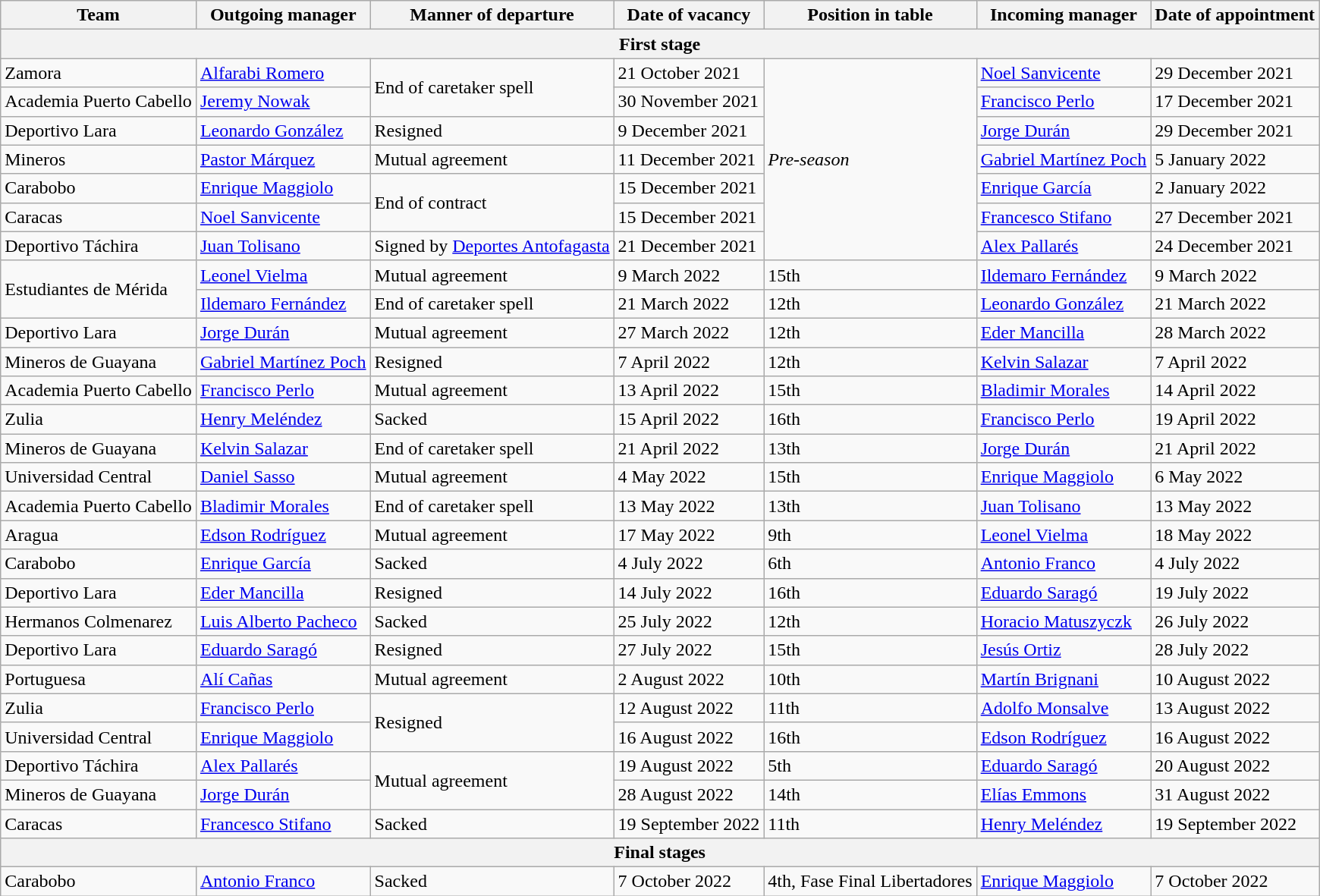<table class="wikitable sortable">
<tr>
<th>Team</th>
<th>Outgoing manager</th>
<th>Manner of departure</th>
<th>Date of vacancy</th>
<th>Position in table</th>
<th>Incoming manager</th>
<th>Date of appointment</th>
</tr>
<tr>
<th colspan=7>First stage</th>
</tr>
<tr>
<td>Zamora</td>
<td> <a href='#'>Alfarabi Romero</a></td>
<td rowspan=2>End of caretaker spell</td>
<td>21 October 2021</td>
<td rowspan=7><em>Pre-season</em></td>
<td> <a href='#'>Noel Sanvicente</a></td>
<td>29 December 2021</td>
</tr>
<tr>
<td>Academia Puerto Cabello</td>
<td> <a href='#'>Jeremy Nowak</a></td>
<td>30 November 2021</td>
<td> <a href='#'>Francisco Perlo</a></td>
<td>17 December 2021</td>
</tr>
<tr>
<td>Deportivo Lara</td>
<td> <a href='#'>Leonardo González</a></td>
<td>Resigned</td>
<td>9 December 2021</td>
<td> <a href='#'>Jorge Durán</a></td>
<td>29 December 2021</td>
</tr>
<tr>
<td>Mineros</td>
<td> <a href='#'>Pastor Márquez</a></td>
<td>Mutual agreement</td>
<td>11 December 2021</td>
<td> <a href='#'>Gabriel Martínez Poch</a></td>
<td>5 January 2022</td>
</tr>
<tr>
<td>Carabobo</td>
<td> <a href='#'>Enrique Maggiolo</a></td>
<td rowspan=2>End of contract</td>
<td>15 December 2021</td>
<td> <a href='#'>Enrique García</a></td>
<td>2 January 2022</td>
</tr>
<tr>
<td>Caracas</td>
<td> <a href='#'>Noel Sanvicente</a></td>
<td>15 December 2021</td>
<td> <a href='#'>Francesco Stifano</a></td>
<td>27 December 2021</td>
</tr>
<tr>
<td>Deportivo Táchira</td>
<td> <a href='#'>Juan Tolisano</a></td>
<td>Signed by <a href='#'>Deportes Antofagasta</a></td>
<td>21 December 2021</td>
<td> <a href='#'>Alex Pallarés</a></td>
<td>24 December 2021</td>
</tr>
<tr>
<td rowspan=2>Estudiantes de Mérida</td>
<td> <a href='#'>Leonel Vielma</a></td>
<td>Mutual agreement</td>
<td>9 March 2022</td>
<td>15th</td>
<td> <a href='#'>Ildemaro Fernández</a></td>
<td>9 March 2022</td>
</tr>
<tr>
<td> <a href='#'>Ildemaro Fernández</a></td>
<td>End of caretaker spell</td>
<td>21 March 2022</td>
<td>12th</td>
<td> <a href='#'>Leonardo González</a></td>
<td>21 March 2022</td>
</tr>
<tr>
<td>Deportivo Lara</td>
<td> <a href='#'>Jorge Durán</a></td>
<td>Mutual agreement</td>
<td>27 March 2022</td>
<td>12th</td>
<td> <a href='#'>Eder Mancilla</a></td>
<td>28 March 2022</td>
</tr>
<tr>
<td>Mineros de Guayana</td>
<td> <a href='#'>Gabriel Martínez Poch</a></td>
<td>Resigned</td>
<td>7 April 2022</td>
<td>12th</td>
<td> <a href='#'>Kelvin Salazar</a></td>
<td>7 April 2022</td>
</tr>
<tr>
<td>Academia Puerto Cabello</td>
<td> <a href='#'>Francisco Perlo</a></td>
<td>Mutual agreement</td>
<td>13 April 2022</td>
<td>15th</td>
<td> <a href='#'>Bladimir Morales</a></td>
<td>14 April 2022</td>
</tr>
<tr>
<td>Zulia</td>
<td> <a href='#'>Henry Meléndez</a></td>
<td>Sacked</td>
<td>15 April 2022</td>
<td>16th</td>
<td> <a href='#'>Francisco Perlo</a></td>
<td>19 April 2022</td>
</tr>
<tr>
<td>Mineros de Guayana</td>
<td> <a href='#'>Kelvin Salazar</a></td>
<td>End of caretaker spell</td>
<td>21 April 2022</td>
<td>13th</td>
<td> <a href='#'>Jorge Durán</a></td>
<td>21 April 2022</td>
</tr>
<tr>
<td>Universidad Central</td>
<td> <a href='#'>Daniel Sasso</a></td>
<td>Mutual agreement</td>
<td>4 May 2022</td>
<td>15th</td>
<td> <a href='#'>Enrique Maggiolo</a></td>
<td>6 May 2022</td>
</tr>
<tr>
<td>Academia Puerto Cabello</td>
<td> <a href='#'>Bladimir Morales</a></td>
<td>End of caretaker spell</td>
<td>13 May 2022</td>
<td>13th</td>
<td> <a href='#'>Juan Tolisano</a></td>
<td>13 May 2022</td>
</tr>
<tr>
<td>Aragua</td>
<td> <a href='#'>Edson Rodríguez</a></td>
<td>Mutual agreement</td>
<td>17 May 2022</td>
<td>9th</td>
<td> <a href='#'>Leonel Vielma</a></td>
<td>18 May 2022</td>
</tr>
<tr>
<td>Carabobo</td>
<td> <a href='#'>Enrique García</a></td>
<td>Sacked</td>
<td>4 July 2022</td>
<td>6th</td>
<td> <a href='#'>Antonio Franco</a></td>
<td>4 July 2022</td>
</tr>
<tr>
<td>Deportivo Lara</td>
<td> <a href='#'>Eder Mancilla</a></td>
<td>Resigned</td>
<td>14 July 2022</td>
<td>16th</td>
<td> <a href='#'>Eduardo Saragó</a></td>
<td>19 July 2022</td>
</tr>
<tr>
<td>Hermanos Colmenarez</td>
<td> <a href='#'>Luis Alberto Pacheco</a></td>
<td>Sacked</td>
<td>25 July 2022</td>
<td>12th</td>
<td> <a href='#'>Horacio Matuszyczk</a></td>
<td>26 July 2022</td>
</tr>
<tr>
<td>Deportivo Lara</td>
<td> <a href='#'>Eduardo Saragó</a></td>
<td>Resigned</td>
<td>27 July 2022</td>
<td>15th</td>
<td> <a href='#'>Jesús Ortiz</a></td>
<td>28 July 2022</td>
</tr>
<tr>
<td>Portuguesa</td>
<td> <a href='#'>Alí Cañas</a></td>
<td>Mutual agreement</td>
<td>2 August 2022</td>
<td>10th</td>
<td> <a href='#'>Martín Brignani</a></td>
<td>10 August 2022</td>
</tr>
<tr>
<td>Zulia</td>
<td> <a href='#'>Francisco Perlo</a></td>
<td rowspan=2>Resigned</td>
<td>12 August 2022</td>
<td>11th</td>
<td> <a href='#'>Adolfo Monsalve</a></td>
<td>13 August 2022</td>
</tr>
<tr>
<td>Universidad Central</td>
<td> <a href='#'>Enrique Maggiolo</a></td>
<td>16 August 2022</td>
<td>16th</td>
<td> <a href='#'>Edson Rodríguez</a></td>
<td>16 August 2022</td>
</tr>
<tr>
<td>Deportivo Táchira</td>
<td> <a href='#'>Alex Pallarés</a></td>
<td rowspan=2>Mutual agreement</td>
<td>19 August 2022</td>
<td>5th</td>
<td> <a href='#'>Eduardo Saragó</a></td>
<td>20 August 2022</td>
</tr>
<tr>
<td>Mineros de Guayana</td>
<td> <a href='#'>Jorge Durán</a></td>
<td>28 August 2022</td>
<td>14th</td>
<td> <a href='#'>Elías Emmons</a></td>
<td>31 August 2022</td>
</tr>
<tr>
<td>Caracas</td>
<td> <a href='#'>Francesco Stifano</a></td>
<td>Sacked</td>
<td>19 September 2022</td>
<td>11th</td>
<td> <a href='#'>Henry Meléndez</a></td>
<td>19 September 2022</td>
</tr>
<tr>
<th colspan=7>Final stages</th>
</tr>
<tr>
<td>Carabobo</td>
<td> <a href='#'>Antonio Franco</a></td>
<td>Sacked</td>
<td>7 October 2022</td>
<td>4th, Fase Final Libertadores</td>
<td> <a href='#'>Enrique Maggiolo</a></td>
<td>7 October 2022</td>
</tr>
</table>
